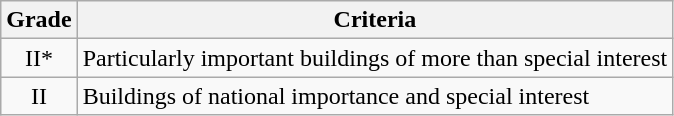<table class="wikitable">
<tr>
<th>Grade</th>
<th>Criteria</th>
</tr>
<tr>
<td align="center" >II*</td>
<td>Particularly important buildings of more than special interest</td>
</tr>
<tr>
<td align="center" >II</td>
<td>Buildings of national importance and special interest</td>
</tr>
</table>
